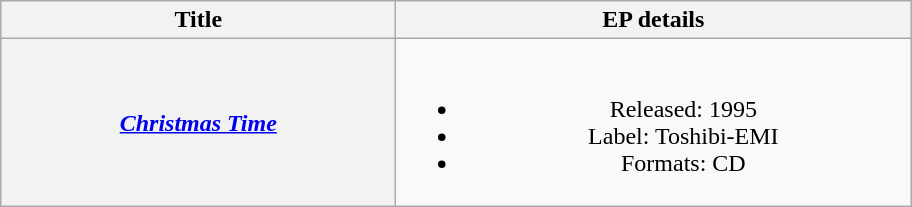<table class="wikitable plainrowheaders" style="text-align:center;" border="1">
<tr>
<th scope="col" style="width:16em;">Title</th>
<th scope="col" style="width:21em;">EP details</th>
</tr>
<tr>
<th scope="row" align=left><em><a href='#'>Christmas Time</a></em></th>
<td><br><ul><li>Released: 1995</li><li>Label: Toshibi-EMI</li><li>Formats: CD</li></ul></td>
</tr>
</table>
